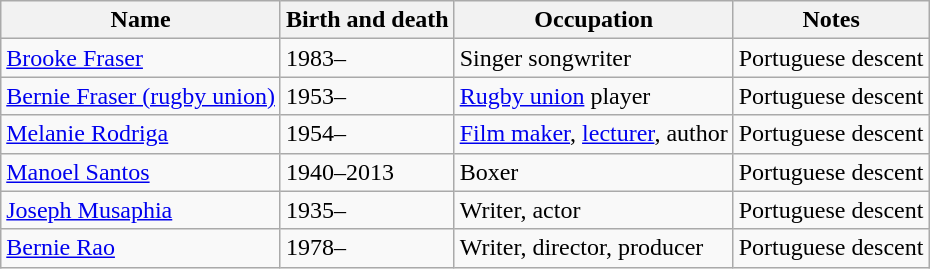<table class="wikitable">
<tr>
<th>Name</th>
<th>Birth and death</th>
<th>Occupation</th>
<th>Notes</th>
</tr>
<tr>
<td><a href='#'>Brooke Fraser</a></td>
<td>1983–</td>
<td>Singer songwriter</td>
<td>Portuguese descent</td>
</tr>
<tr>
<td><a href='#'>Bernie Fraser (rugby union)</a></td>
<td>1953–</td>
<td><a href='#'>Rugby union</a> player</td>
<td>Portuguese descent</td>
</tr>
<tr>
<td><a href='#'>Melanie Rodriga</a></td>
<td>1954–</td>
<td><a href='#'>Film maker</a>, <a href='#'>lecturer</a>, author</td>
<td>Portuguese descent</td>
</tr>
<tr>
<td><a href='#'>Manoel Santos</a></td>
<td>1940–2013</td>
<td>Boxer</td>
<td>Portuguese descent</td>
</tr>
<tr>
<td><a href='#'>Joseph Musaphia</a></td>
<td>1935–</td>
<td>Writer, actor</td>
<td>Portuguese descent</td>
</tr>
<tr>
<td><a href='#'>Bernie Rao</a></td>
<td>1978–</td>
<td>Writer, director, producer</td>
<td>Portuguese descent</td>
</tr>
</table>
